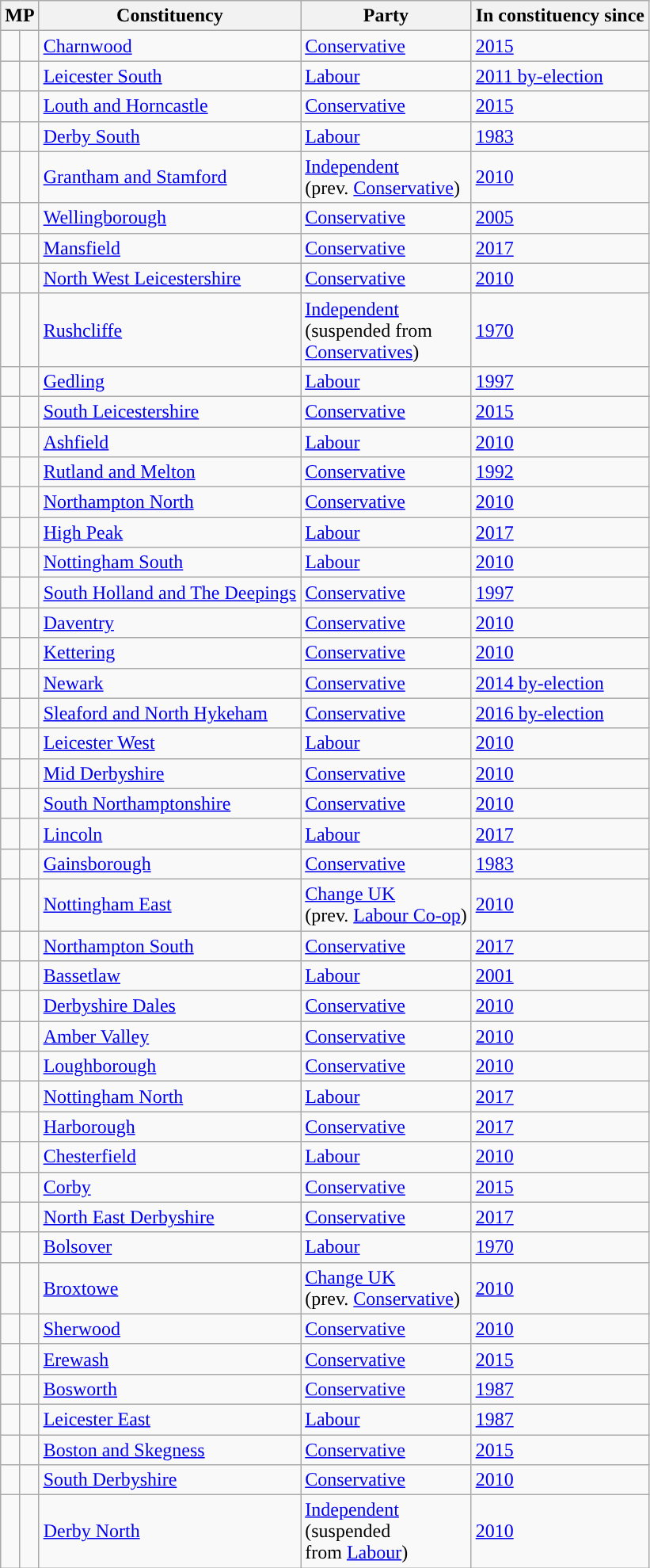<table class="wikitable sortable">
<tr>
<th colspan=2>MP</th>
<th>Constituency</th>
<th>Party</th>
<th>In constituency since</th>
</tr>
<tr>
<td style="background-color: "></td>
<td></td>
<td><a href='#'>Charnwood</a></td>
<td><a href='#'>Conservative</a></td>
<td><a href='#'>2015</a></td>
</tr>
<tr>
<td style="background-color: "></td>
<td></td>
<td><a href='#'>Leicester South</a></td>
<td><a href='#'>Labour</a></td>
<td><a href='#'>2011 by-election</a></td>
</tr>
<tr>
<td style="background-color: "></td>
<td></td>
<td><a href='#'>Louth and Horncastle</a></td>
<td><a href='#'>Conservative</a></td>
<td><a href='#'>2015</a></td>
</tr>
<tr>
<td style="background-color: "></td>
<td></td>
<td><a href='#'>Derby South</a></td>
<td><a href='#'>Labour</a></td>
<td><a href='#'>1983</a></td>
</tr>
<tr>
<td style="background-color: "></td>
<td></td>
<td><a href='#'>Grantham and Stamford</a></td>
<td><a href='#'>Independent</a><br>(prev. <a href='#'>Conservative</a>)</td>
<td><a href='#'>2010</a></td>
</tr>
<tr>
<td style="background-color: "></td>
<td></td>
<td><a href='#'>Wellingborough</a></td>
<td><a href='#'>Conservative</a></td>
<td><a href='#'>2005</a></td>
</tr>
<tr>
<td style="background-color: "></td>
<td></td>
<td><a href='#'>Mansfield</a></td>
<td><a href='#'>Conservative</a></td>
<td><a href='#'>2017</a></td>
</tr>
<tr>
<td style="background-color: "></td>
<td></td>
<td><a href='#'>North West Leicestershire</a></td>
<td><a href='#'>Conservative</a></td>
<td><a href='#'>2010</a></td>
</tr>
<tr>
<td style="background-color: "></td>
<td></td>
<td><a href='#'>Rushcliffe</a></td>
<td><a href='#'>Independent</a><br>(suspended from<br><a href='#'>Conservatives</a>)</td>
<td><a href='#'>1970</a></td>
</tr>
<tr>
<td style="background-color: "></td>
<td></td>
<td><a href='#'>Gedling</a></td>
<td><a href='#'>Labour</a></td>
<td><a href='#'>1997</a></td>
</tr>
<tr>
<td style="background-color: "></td>
<td></td>
<td><a href='#'>South Leicestershire</a></td>
<td><a href='#'>Conservative</a></td>
<td><a href='#'>2015</a></td>
</tr>
<tr>
<td style="background-color: "></td>
<td></td>
<td><a href='#'>Ashfield</a></td>
<td><a href='#'>Labour</a></td>
<td><a href='#'>2010</a></td>
</tr>
<tr>
<td style="background-color: "></td>
<td></td>
<td><a href='#'>Rutland and Melton</a></td>
<td><a href='#'>Conservative</a></td>
<td><a href='#'>1992</a></td>
</tr>
<tr>
<td style="background-color: "></td>
<td></td>
<td><a href='#'>Northampton North</a></td>
<td><a href='#'>Conservative</a></td>
<td><a href='#'>2010</a></td>
</tr>
<tr>
<td style="background-color: "></td>
<td></td>
<td><a href='#'>High Peak</a></td>
<td><a href='#'>Labour</a></td>
<td><a href='#'>2017</a></td>
</tr>
<tr>
<td style="background-color: "></td>
<td></td>
<td><a href='#'>Nottingham South</a></td>
<td><a href='#'>Labour</a></td>
<td><a href='#'>2010</a></td>
</tr>
<tr>
<td style="background-color: "></td>
<td></td>
<td><a href='#'>South Holland and The Deepings</a></td>
<td><a href='#'>Conservative</a></td>
<td><a href='#'>1997</a></td>
</tr>
<tr>
<td style="background-color: "></td>
<td></td>
<td><a href='#'>Daventry</a></td>
<td><a href='#'>Conservative</a></td>
<td><a href='#'>2010</a></td>
</tr>
<tr>
<td style="background-color: "></td>
<td></td>
<td><a href='#'>Kettering</a></td>
<td><a href='#'>Conservative</a></td>
<td><a href='#'>2010</a></td>
</tr>
<tr>
<td style="background-color: "></td>
<td></td>
<td><a href='#'>Newark</a></td>
<td><a href='#'>Conservative</a></td>
<td><a href='#'>2014 by-election</a></td>
</tr>
<tr>
<td style="background-color: "></td>
<td></td>
<td><a href='#'>Sleaford and North Hykeham</a></td>
<td><a href='#'>Conservative</a></td>
<td><a href='#'>2016 by-election</a></td>
</tr>
<tr>
<td style="background-color: "></td>
<td></td>
<td><a href='#'>Leicester West</a></td>
<td><a href='#'>Labour</a></td>
<td><a href='#'>2010</a></td>
</tr>
<tr>
<td style="background-color: "></td>
<td></td>
<td><a href='#'>Mid Derbyshire</a></td>
<td><a href='#'>Conservative</a></td>
<td><a href='#'>2010</a></td>
</tr>
<tr>
<td style="background-color: "></td>
<td></td>
<td><a href='#'>South Northamptonshire</a></td>
<td><a href='#'>Conservative</a></td>
<td><a href='#'>2010</a></td>
</tr>
<tr>
<td style="background-color: "></td>
<td></td>
<td><a href='#'>Lincoln</a></td>
<td><a href='#'>Labour</a></td>
<td><a href='#'>2017</a></td>
</tr>
<tr>
<td style="background-color: "></td>
<td></td>
<td><a href='#'>Gainsborough</a></td>
<td><a href='#'>Conservative</a></td>
<td><a href='#'>1983</a></td>
</tr>
<tr>
<td style="background-color: "></td>
<td></td>
<td><a href='#'>Nottingham East</a></td>
<td><a href='#'>Change UK</a><br>(prev. <a href='#'>Labour Co-op</a>)</td>
<td><a href='#'>2010</a></td>
</tr>
<tr>
<td style="background-color: "></td>
<td></td>
<td><a href='#'>Northampton South</a></td>
<td><a href='#'>Conservative</a></td>
<td><a href='#'>2017</a></td>
</tr>
<tr>
<td style="background-color: "></td>
<td></td>
<td><a href='#'>Bassetlaw</a></td>
<td><a href='#'>Labour</a></td>
<td><a href='#'>2001</a></td>
</tr>
<tr>
<td style="background-color: "></td>
<td></td>
<td><a href='#'>Derbyshire Dales</a></td>
<td><a href='#'>Conservative</a></td>
<td><a href='#'>2010</a></td>
</tr>
<tr>
<td style="background-color: "></td>
<td></td>
<td><a href='#'>Amber Valley</a></td>
<td><a href='#'>Conservative</a></td>
<td><a href='#'>2010</a></td>
</tr>
<tr>
<td style="background-color: "></td>
<td></td>
<td><a href='#'>Loughborough</a></td>
<td><a href='#'>Conservative</a></td>
<td><a href='#'>2010</a></td>
</tr>
<tr>
<td style="background-color: "></td>
<td></td>
<td><a href='#'>Nottingham North</a></td>
<td><a href='#'>Labour</a></td>
<td><a href='#'>2017</a></td>
</tr>
<tr>
<td style="background-color: "></td>
<td></td>
<td><a href='#'>Harborough</a></td>
<td><a href='#'>Conservative</a></td>
<td><a href='#'>2017</a></td>
</tr>
<tr>
<td style="background-color: "></td>
<td></td>
<td><a href='#'>Chesterfield</a></td>
<td><a href='#'>Labour</a></td>
<td><a href='#'>2010</a></td>
</tr>
<tr>
<td style="background-color: "></td>
<td></td>
<td><a href='#'>Corby</a></td>
<td><a href='#'>Conservative</a></td>
<td><a href='#'>2015</a></td>
</tr>
<tr>
<td style="background-color: "></td>
<td></td>
<td><a href='#'>North East Derbyshire</a></td>
<td><a href='#'>Conservative</a></td>
<td><a href='#'>2017</a></td>
</tr>
<tr>
<td style="background-color: "></td>
<td></td>
<td><a href='#'>Bolsover</a></td>
<td><a href='#'>Labour</a></td>
<td><a href='#'>1970</a></td>
</tr>
<tr>
<td style="background-color: "></td>
<td></td>
<td><a href='#'>Broxtowe</a></td>
<td><a href='#'>Change UK</a><br>(prev. <a href='#'>Conservative</a>)</td>
<td><a href='#'>2010</a></td>
</tr>
<tr>
<td style="background-color: "></td>
<td></td>
<td><a href='#'>Sherwood</a></td>
<td><a href='#'>Conservative</a></td>
<td><a href='#'>2010</a></td>
</tr>
<tr>
<td style="background-color: "></td>
<td></td>
<td><a href='#'>Erewash</a></td>
<td><a href='#'>Conservative</a></td>
<td><a href='#'>2015</a></td>
</tr>
<tr>
<td style="background-color: "></td>
<td></td>
<td><a href='#'>Bosworth</a></td>
<td><a href='#'>Conservative</a></td>
<td><a href='#'>1987</a></td>
</tr>
<tr>
<td style="background-color: "></td>
<td></td>
<td><a href='#'>Leicester East</a></td>
<td><a href='#'>Labour</a></td>
<td><a href='#'>1987</a></td>
</tr>
<tr>
<td style="background-color: "></td>
<td></td>
<td><a href='#'>Boston and Skegness</a></td>
<td><a href='#'>Conservative</a></td>
<td><a href='#'>2015</a></td>
</tr>
<tr>
<td style="background-color: "></td>
<td></td>
<td><a href='#'>South Derbyshire</a></td>
<td><a href='#'>Conservative</a></td>
<td><a href='#'>2010</a></td>
</tr>
<tr>
<td style="background-color: "></td>
<td></td>
<td><a href='#'>Derby North</a></td>
<td><a href='#'>Independent</a><br>(suspended<br>from <a href='#'>Labour</a>)</td>
<td><a href='#'>2010</a></td>
</tr>
</table>
